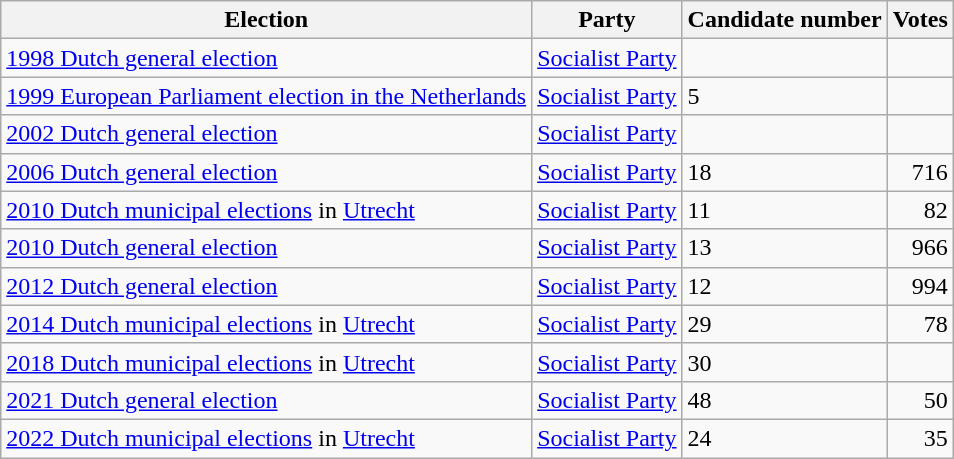<table class="wikitable sortable">
<tr>
<th>Election</th>
<th>Party</th>
<th>Candidate number</th>
<th>Votes</th>
</tr>
<tr>
<td><a href='#'>1998 Dutch general election</a></td>
<td><a href='#'>Socialist Party</a></td>
<td></td>
<td></td>
</tr>
<tr>
<td><a href='#'>1999 European Parliament election in the Netherlands</a></td>
<td><a href='#'>Socialist Party</a></td>
<td>5</td>
<td></td>
</tr>
<tr>
<td><a href='#'>2002 Dutch general election</a></td>
<td><a href='#'>Socialist Party</a></td>
<td></td>
<td></td>
</tr>
<tr>
<td><a href='#'>2006 Dutch general election</a></td>
<td><a href='#'>Socialist Party</a></td>
<td>18</td>
<td style=text-align:right>716</td>
</tr>
<tr>
<td><a href='#'>2010 Dutch municipal elections</a> in <a href='#'>Utrecht</a></td>
<td><a href='#'>Socialist Party</a></td>
<td>11</td>
<td style=text-align:right>82</td>
</tr>
<tr>
<td><a href='#'>2010 Dutch general election</a></td>
<td><a href='#'>Socialist Party</a></td>
<td>13</td>
<td style=text-align:right>966</td>
</tr>
<tr>
<td><a href='#'>2012 Dutch general election</a></td>
<td><a href='#'>Socialist Party</a></td>
<td>12</td>
<td style=text-align:right>994</td>
</tr>
<tr>
<td><a href='#'>2014 Dutch municipal elections</a> in <a href='#'>Utrecht</a></td>
<td><a href='#'>Socialist Party</a></td>
<td>29</td>
<td style=text-align:right>78</td>
</tr>
<tr>
<td><a href='#'>2018 Dutch municipal elections</a> in <a href='#'>Utrecht</a></td>
<td><a href='#'>Socialist Party</a></td>
<td>30</td>
<td></td>
</tr>
<tr>
<td><a href='#'>2021 Dutch general election</a></td>
<td><a href='#'>Socialist Party</a></td>
<td>48</td>
<td style=text-align:right>50</td>
</tr>
<tr>
<td><a href='#'>2022 Dutch municipal elections</a> in <a href='#'>Utrecht</a></td>
<td><a href='#'>Socialist Party</a></td>
<td>24</td>
<td style=text-align:right>35</td>
</tr>
</table>
